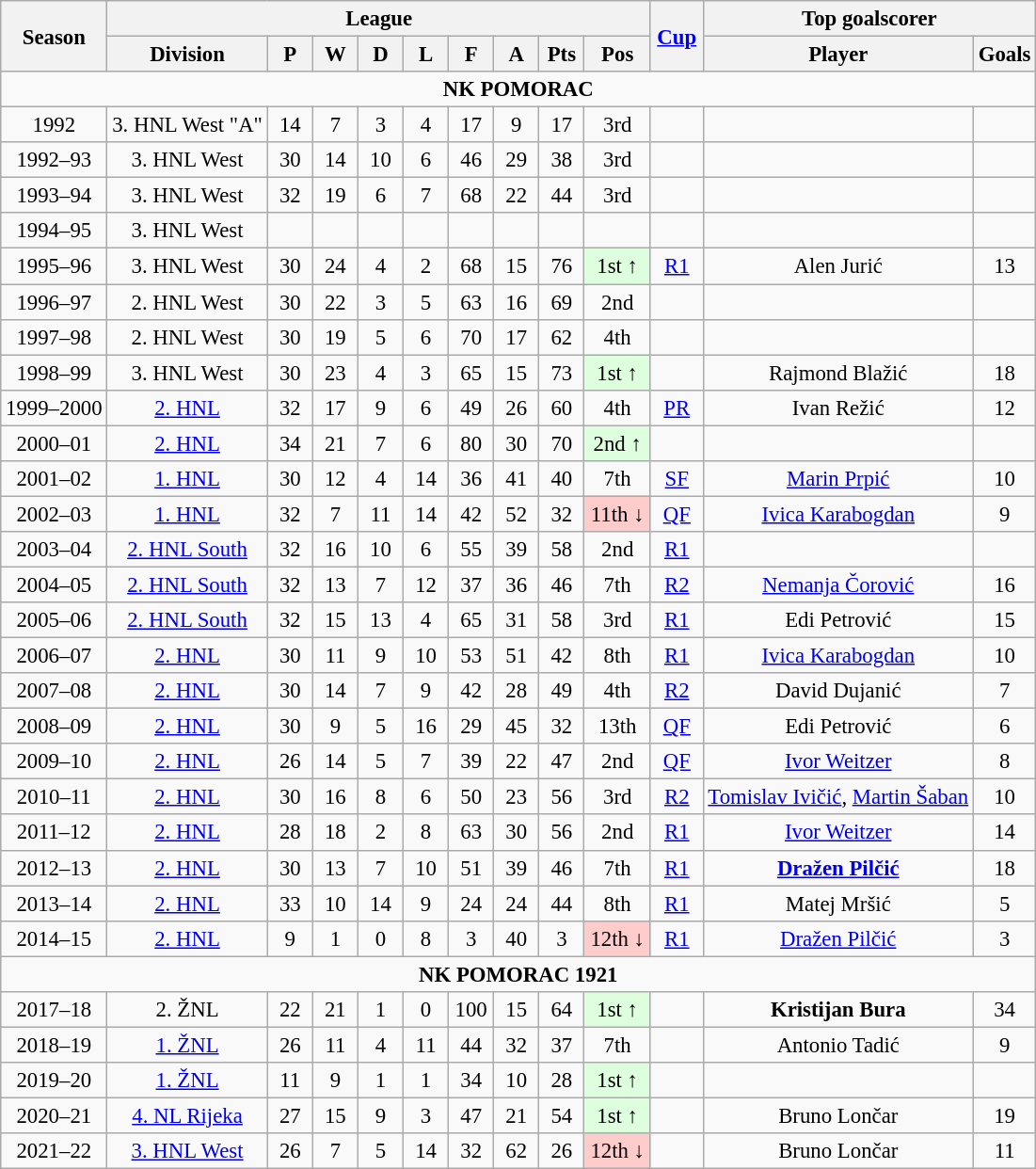<table class="wikitable" style="font-size:95%; text-align: center;">
<tr>
<th rowspan=2>Season</th>
<th colspan=9>League</th>
<th rowspan=2 width="30"><a href='#'>Cup</a></th>
<th colspan=2 width="200">Top goalscorer</th>
</tr>
<tr>
<th>Division</th>
<th width="25">P</th>
<th width="25">W</th>
<th width="25">D</th>
<th width="25">L</th>
<th width="25">F</th>
<th width="25">A</th>
<th width="25">Pts</th>
<th width="40">Pos</th>
<th>Player</th>
<th>Goals</th>
</tr>
<tr>
<td colspan="13"><strong>NK POMORAC</strong></td>
</tr>
<tr>
<td>1992</td>
<td>3. HNL West "A"</td>
<td>14</td>
<td>7</td>
<td>3</td>
<td>4</td>
<td>17</td>
<td>9</td>
<td>17</td>
<td>3rd</td>
<td></td>
<td></td>
<td></td>
</tr>
<tr>
<td>1992–93</td>
<td>3. HNL West</td>
<td>30</td>
<td>14</td>
<td>10</td>
<td>6</td>
<td>46</td>
<td>29</td>
<td>38</td>
<td>3rd</td>
<td></td>
<td></td>
<td></td>
</tr>
<tr>
<td>1993–94</td>
<td>3. HNL West</td>
<td>32</td>
<td>19</td>
<td>6</td>
<td>7</td>
<td>68</td>
<td>22</td>
<td>44</td>
<td>3rd</td>
<td></td>
<td></td>
<td></td>
</tr>
<tr>
<td>1994–95</td>
<td>3. HNL West</td>
<td></td>
<td></td>
<td></td>
<td></td>
<td></td>
<td></td>
<td></td>
<td></td>
<td></td>
<td></td>
<td></td>
</tr>
<tr>
<td>1995–96</td>
<td>3. HNL West</td>
<td>30</td>
<td>24</td>
<td>4</td>
<td>2</td>
<td>68</td>
<td>15</td>
<td>76</td>
<td bgcolor="#DDFFDD">1st ↑</td>
<td><a href='#'>R1</a></td>
<td>Alen Jurić</td>
<td>13</td>
</tr>
<tr>
<td>1996–97</td>
<td>2. HNL West</td>
<td>30</td>
<td>22</td>
<td>3</td>
<td>5</td>
<td>63</td>
<td>16</td>
<td>69</td>
<td>2nd</td>
<td></td>
<td></td>
<td></td>
</tr>
<tr>
<td>1997–98</td>
<td>2. HNL West</td>
<td>30</td>
<td>19</td>
<td>5</td>
<td>6</td>
<td>70</td>
<td>17</td>
<td>62</td>
<td>4th</td>
<td></td>
<td></td>
<td></td>
</tr>
<tr>
<td>1998–99</td>
<td>3. HNL West</td>
<td>30</td>
<td>23</td>
<td>4</td>
<td>3</td>
<td>65</td>
<td>15</td>
<td>73</td>
<td bgcolor="#DDFFDD">1st ↑</td>
<td></td>
<td>Rajmond Blažić</td>
<td>18</td>
</tr>
<tr>
<td>1999–2000</td>
<td><a href='#'>2. HNL</a></td>
<td>32</td>
<td>17</td>
<td>9</td>
<td>6</td>
<td>49</td>
<td>26</td>
<td>60</td>
<td>4th</td>
<td><a href='#'>PR</a></td>
<td>Ivan Režić</td>
<td>12</td>
</tr>
<tr>
<td>2000–01</td>
<td><a href='#'>2. HNL</a></td>
<td>34</td>
<td>21</td>
<td>7</td>
<td>6</td>
<td>80</td>
<td>30</td>
<td>70</td>
<td bgcolor="#DDFFDD">2nd ↑</td>
<td></td>
<td></td>
<td></td>
</tr>
<tr>
<td>2001–02</td>
<td><a href='#'>1. HNL</a></td>
<td>30</td>
<td>12</td>
<td>4</td>
<td>14</td>
<td>36</td>
<td>41</td>
<td>40</td>
<td>7th</td>
<td><a href='#'>SF</a></td>
<td><a href='#'>Marin Prpić</a></td>
<td>10</td>
</tr>
<tr>
<td>2002–03</td>
<td><a href='#'>1. HNL</a></td>
<td>32</td>
<td>7</td>
<td>11</td>
<td>14</td>
<td>42</td>
<td>52</td>
<td>32</td>
<td bgcolor="#FFCCCC">11th ↓</td>
<td><a href='#'>QF</a></td>
<td><a href='#'>Ivica Karabogdan</a></td>
<td>9</td>
</tr>
<tr>
<td>2003–04</td>
<td><a href='#'>2. HNL South</a></td>
<td>32</td>
<td>16</td>
<td>10</td>
<td>6</td>
<td>55</td>
<td>39</td>
<td>58</td>
<td>2nd</td>
<td><a href='#'>R1</a></td>
<td></td>
<td></td>
</tr>
<tr>
<td>2004–05</td>
<td><a href='#'>2. HNL South</a></td>
<td>32</td>
<td>13</td>
<td>7</td>
<td>12</td>
<td>37</td>
<td>36</td>
<td>46</td>
<td>7th</td>
<td><a href='#'>R2</a></td>
<td><a href='#'>Nemanja Čorović</a></td>
<td>16</td>
</tr>
<tr>
<td>2005–06</td>
<td><a href='#'>2. HNL South</a></td>
<td>32</td>
<td>15</td>
<td>13</td>
<td>4</td>
<td>65</td>
<td>31</td>
<td>58</td>
<td>3rd</td>
<td><a href='#'>R1</a></td>
<td>Edi Petrović</td>
<td>15</td>
</tr>
<tr>
<td>2006–07</td>
<td><a href='#'>2. HNL</a></td>
<td>30</td>
<td>11</td>
<td>9</td>
<td>10</td>
<td>53</td>
<td>51</td>
<td>42</td>
<td>8th</td>
<td><a href='#'>R1</a></td>
<td><a href='#'>Ivica Karabogdan</a></td>
<td>10</td>
</tr>
<tr>
<td>2007–08</td>
<td><a href='#'>2. HNL</a></td>
<td>30</td>
<td>14</td>
<td>7</td>
<td>9</td>
<td>42</td>
<td>28</td>
<td>49</td>
<td>4th</td>
<td><a href='#'>R2</a></td>
<td>David Dujanić</td>
<td>7</td>
</tr>
<tr>
<td>2008–09</td>
<td><a href='#'>2. HNL</a></td>
<td>30</td>
<td>9</td>
<td>5</td>
<td>16</td>
<td>29</td>
<td>45</td>
<td>32</td>
<td>13th</td>
<td><a href='#'>QF</a></td>
<td>Edi Petrović</td>
<td>6</td>
</tr>
<tr>
<td>2009–10</td>
<td><a href='#'>2. HNL</a></td>
<td>26</td>
<td>14</td>
<td>5</td>
<td>7</td>
<td>39</td>
<td>22</td>
<td>47</td>
<td>2nd</td>
<td><a href='#'>QF</a></td>
<td><a href='#'>Ivor Weitzer</a></td>
<td>8</td>
</tr>
<tr>
<td>2010–11</td>
<td><a href='#'>2. HNL</a></td>
<td>30</td>
<td>16</td>
<td>8</td>
<td>6</td>
<td>50</td>
<td>23</td>
<td>56</td>
<td>3rd</td>
<td><a href='#'>R2</a></td>
<td><a href='#'>Tomislav Ivičić</a>, <a href='#'>Martin Šaban</a></td>
<td>10</td>
</tr>
<tr>
<td>2011–12</td>
<td><a href='#'>2. HNL</a></td>
<td>28</td>
<td>18</td>
<td>2</td>
<td>8</td>
<td>63</td>
<td>30</td>
<td>56</td>
<td>2nd</td>
<td><a href='#'>R1</a></td>
<td><a href='#'>Ivor Weitzer</a></td>
<td>14</td>
</tr>
<tr>
<td>2012–13</td>
<td><a href='#'>2. HNL</a></td>
<td>30</td>
<td>13</td>
<td>7</td>
<td>10</td>
<td>51</td>
<td>39</td>
<td>46</td>
<td>7th</td>
<td><a href='#'>R1</a></td>
<td><strong><a href='#'>Dražen Pilčić</a></strong></td>
<td>18</td>
</tr>
<tr>
<td>2013–14</td>
<td><a href='#'>2. HNL</a></td>
<td>33</td>
<td>10</td>
<td>14</td>
<td>9</td>
<td>24</td>
<td>24</td>
<td>44</td>
<td>8th</td>
<td><a href='#'>R1</a></td>
<td>Matej Mršić</td>
<td>5</td>
</tr>
<tr>
<td>2014–15</td>
<td><a href='#'>2. HNL</a></td>
<td>9</td>
<td>1</td>
<td>0</td>
<td>8</td>
<td>3</td>
<td>40</td>
<td>3</td>
<td bgcolor="#FFCCCC">12th ↓</td>
<td><a href='#'>R1</a></td>
<td><a href='#'>Dražen Pilčić</a></td>
<td>3</td>
</tr>
<tr>
<td colspan="13"><strong>NK POMORAC 1921</strong></td>
</tr>
<tr>
<td>2017–18</td>
<td>2. ŽNL</td>
<td>22</td>
<td>21</td>
<td>1</td>
<td>0</td>
<td>100</td>
<td>15</td>
<td>64</td>
<td bgcolor="#DDFFDD">1st ↑</td>
<td></td>
<td><strong>Kristijan Bura</strong></td>
<td>34</td>
</tr>
<tr>
<td>2018–19</td>
<td><a href='#'>1. ŽNL</a></td>
<td>26</td>
<td>11</td>
<td>4</td>
<td>11</td>
<td>44</td>
<td>32</td>
<td>37</td>
<td>7th</td>
<td></td>
<td>Antonio Tadić</td>
<td>9</td>
</tr>
<tr>
<td>2019–20</td>
<td><a href='#'>1. ŽNL</a></td>
<td>11</td>
<td>9</td>
<td>1</td>
<td>1</td>
<td>34</td>
<td>10</td>
<td>28</td>
<td bgcolor="#DDFFDD">1st ↑</td>
<td></td>
<td></td>
<td></td>
</tr>
<tr>
<td>2020–21</td>
<td><a href='#'>4. NL Rijeka</a></td>
<td>27</td>
<td>15</td>
<td>9</td>
<td>3</td>
<td>47</td>
<td>21</td>
<td>54</td>
<td bgcolor="#DDFFDD">1st ↑</td>
<td></td>
<td>Bruno Lončar</td>
<td>19</td>
</tr>
<tr>
<td>2021–22</td>
<td><a href='#'>3. HNL West</a></td>
<td>26</td>
<td>7</td>
<td>5</td>
<td>14</td>
<td>32</td>
<td>62</td>
<td>26</td>
<td bgcolor="#FFCCCC">12th ↓</td>
<td></td>
<td>Bruno Lončar</td>
<td>11</td>
</tr>
</table>
